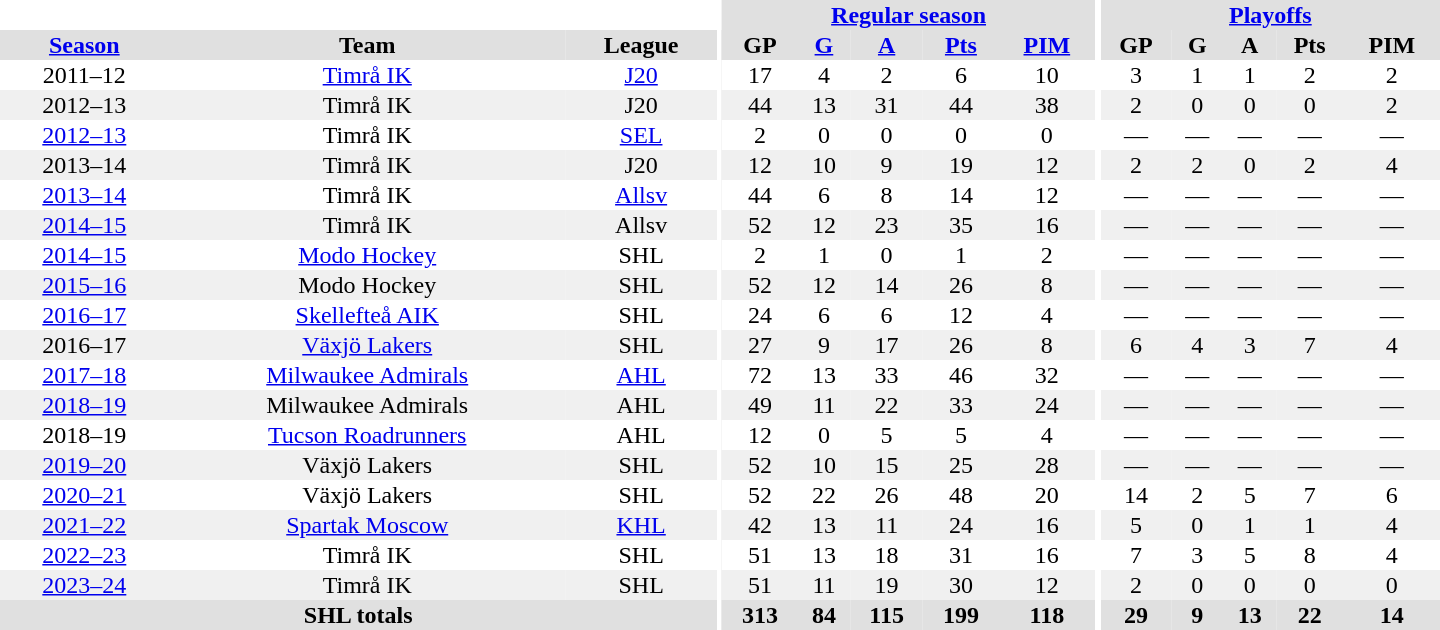<table border="0" cellpadding="1" cellspacing="0" style="text-align:center; width:60em;">
<tr bgcolor="#e0e0e0">
<th colspan="3" bgcolor="#ffffff"></th>
<th rowspan="99" bgcolor="#ffffff"></th>
<th colspan="5"><a href='#'>Regular season</a></th>
<th rowspan="99" bgcolor="#ffffff"></th>
<th colspan="5"><a href='#'>Playoffs</a></th>
</tr>
<tr bgcolor="#e0e0e0">
<th><a href='#'>Season</a></th>
<th>Team</th>
<th>League</th>
<th>GP</th>
<th><a href='#'>G</a></th>
<th><a href='#'>A</a></th>
<th><a href='#'>Pts</a></th>
<th><a href='#'>PIM</a></th>
<th>GP</th>
<th>G</th>
<th>A</th>
<th>Pts</th>
<th>PIM</th>
</tr>
<tr>
<td>2011–12</td>
<td><a href='#'>Timrå IK</a></td>
<td><a href='#'>J20</a></td>
<td>17</td>
<td>4</td>
<td>2</td>
<td>6</td>
<td>10</td>
<td>3</td>
<td>1</td>
<td>1</td>
<td>2</td>
<td>2</td>
</tr>
<tr bgcolor="#f0f0f0">
<td>2012–13</td>
<td>Timrå IK</td>
<td>J20</td>
<td>44</td>
<td>13</td>
<td>31</td>
<td>44</td>
<td>38</td>
<td>2</td>
<td>0</td>
<td>0</td>
<td>0</td>
<td>2</td>
</tr>
<tr>
<td><a href='#'>2012–13</a></td>
<td>Timrå IK</td>
<td><a href='#'>SEL</a></td>
<td>2</td>
<td>0</td>
<td>0</td>
<td>0</td>
<td>0</td>
<td>—</td>
<td>—</td>
<td>—</td>
<td>—</td>
<td>—</td>
</tr>
<tr bgcolor="#f0f0f0">
<td>2013–14</td>
<td>Timrå IK</td>
<td>J20</td>
<td>12</td>
<td>10</td>
<td>9</td>
<td>19</td>
<td>12</td>
<td>2</td>
<td>2</td>
<td>0</td>
<td>2</td>
<td>4</td>
</tr>
<tr>
<td><a href='#'>2013–14</a></td>
<td>Timrå IK</td>
<td><a href='#'>Allsv</a></td>
<td>44</td>
<td>6</td>
<td>8</td>
<td>14</td>
<td>12</td>
<td>—</td>
<td>—</td>
<td>—</td>
<td>—</td>
<td>—</td>
</tr>
<tr bgcolor="#f0f0f0">
<td><a href='#'>2014–15</a></td>
<td>Timrå IK</td>
<td>Allsv</td>
<td>52</td>
<td>12</td>
<td>23</td>
<td>35</td>
<td>16</td>
<td>—</td>
<td>—</td>
<td>—</td>
<td>—</td>
<td>—</td>
</tr>
<tr>
<td><a href='#'>2014–15</a></td>
<td><a href='#'>Modo Hockey</a></td>
<td>SHL</td>
<td>2</td>
<td>1</td>
<td>0</td>
<td>1</td>
<td>2</td>
<td>—</td>
<td>—</td>
<td>—</td>
<td>—</td>
<td>—</td>
</tr>
<tr bgcolor="#f0f0f0">
<td><a href='#'>2015–16</a></td>
<td>Modo Hockey</td>
<td>SHL</td>
<td>52</td>
<td>12</td>
<td>14</td>
<td>26</td>
<td>8</td>
<td>—</td>
<td>—</td>
<td>—</td>
<td>—</td>
<td>—</td>
</tr>
<tr>
<td><a href='#'>2016–17</a></td>
<td><a href='#'>Skellefteå AIK</a></td>
<td>SHL</td>
<td>24</td>
<td>6</td>
<td>6</td>
<td>12</td>
<td>4</td>
<td>—</td>
<td>—</td>
<td>—</td>
<td>—</td>
<td>—</td>
</tr>
<tr bgcolor="#f0f0f0">
<td>2016–17</td>
<td><a href='#'>Växjö Lakers</a></td>
<td>SHL</td>
<td>27</td>
<td>9</td>
<td>17</td>
<td>26</td>
<td>8</td>
<td>6</td>
<td>4</td>
<td>3</td>
<td>7</td>
<td>4</td>
</tr>
<tr>
<td><a href='#'>2017–18</a></td>
<td><a href='#'>Milwaukee Admirals</a></td>
<td><a href='#'>AHL</a></td>
<td>72</td>
<td>13</td>
<td>33</td>
<td>46</td>
<td>32</td>
<td>—</td>
<td>—</td>
<td>—</td>
<td>—</td>
<td>—</td>
</tr>
<tr bgcolor="#f0f0f0">
<td><a href='#'>2018–19</a></td>
<td>Milwaukee Admirals</td>
<td>AHL</td>
<td>49</td>
<td>11</td>
<td>22</td>
<td>33</td>
<td>24</td>
<td>—</td>
<td>—</td>
<td>—</td>
<td>—</td>
<td>—</td>
</tr>
<tr>
<td>2018–19</td>
<td><a href='#'>Tucson Roadrunners</a></td>
<td>AHL</td>
<td>12</td>
<td>0</td>
<td>5</td>
<td>5</td>
<td>4</td>
<td>—</td>
<td>—</td>
<td>—</td>
<td>—</td>
<td>—</td>
</tr>
<tr bgcolor="#f0f0f0">
<td><a href='#'>2019–20</a></td>
<td>Växjö Lakers</td>
<td>SHL</td>
<td>52</td>
<td>10</td>
<td>15</td>
<td>25</td>
<td>28</td>
<td>—</td>
<td>—</td>
<td>—</td>
<td>—</td>
<td>—</td>
</tr>
<tr>
<td><a href='#'>2020–21</a></td>
<td>Växjö Lakers</td>
<td>SHL</td>
<td>52</td>
<td>22</td>
<td>26</td>
<td>48</td>
<td>20</td>
<td>14</td>
<td>2</td>
<td>5</td>
<td>7</td>
<td>6</td>
</tr>
<tr bgcolor="#f0f0f0">
<td><a href='#'>2021–22</a></td>
<td><a href='#'>Spartak Moscow</a></td>
<td><a href='#'>KHL</a></td>
<td>42</td>
<td>13</td>
<td>11</td>
<td>24</td>
<td>16</td>
<td>5</td>
<td>0</td>
<td>1</td>
<td>1</td>
<td>4</td>
</tr>
<tr>
<td><a href='#'>2022–23</a></td>
<td>Timrå IK</td>
<td>SHL</td>
<td>51</td>
<td>13</td>
<td>18</td>
<td>31</td>
<td>16</td>
<td>7</td>
<td>3</td>
<td>5</td>
<td>8</td>
<td>4</td>
</tr>
<tr bgcolor="#f0f0f0">
<td><a href='#'>2023–24</a></td>
<td>Timrå IK</td>
<td>SHL</td>
<td>51</td>
<td>11</td>
<td>19</td>
<td>30</td>
<td>12</td>
<td>2</td>
<td>0</td>
<td>0</td>
<td>0</td>
<td>0</td>
</tr>
<tr bgcolor="#e0e0e0">
<th colspan="3">SHL totals</th>
<th>313</th>
<th>84</th>
<th>115</th>
<th>199</th>
<th>118</th>
<th>29</th>
<th>9</th>
<th>13</th>
<th>22</th>
<th>14</th>
</tr>
</table>
